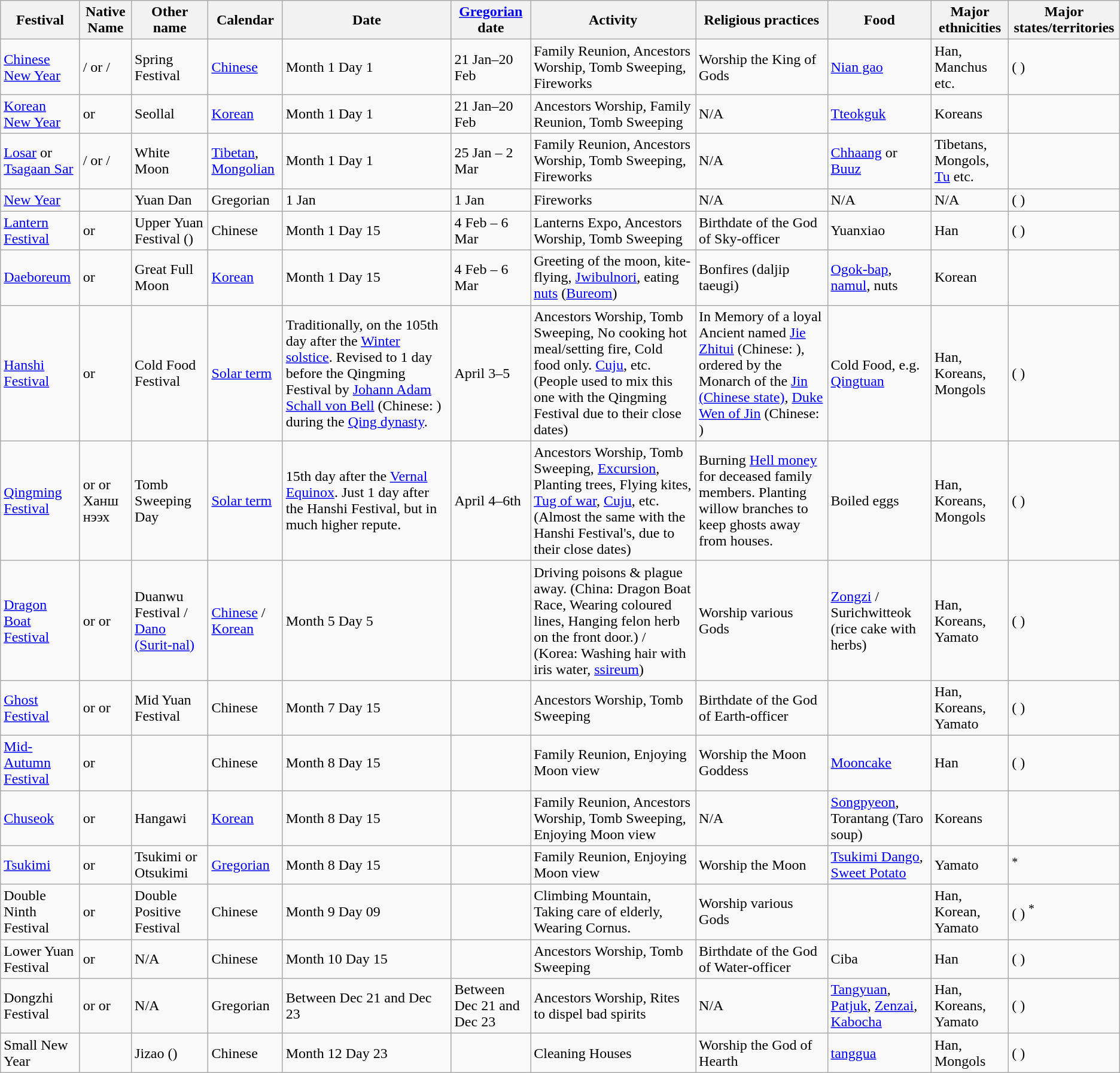<table class="wikitable">
<tr>
<th>Festival</th>
<th>Native Name</th>
<th>Other name</th>
<th>Calendar</th>
<th>Date</th>
<th><a href='#'>Gregorian</a> date</th>
<th>Activity</th>
<th>Religious practices</th>
<th>Food</th>
<th>Major ethnicities</th>
<th>Major states/territories</th>
</tr>
<tr>
<td><a href='#'>Chinese New Year</a></td>
<td>/ or /</td>
<td>Spring Festival</td>
<td><a href='#'>Chinese</a></td>
<td>Month 1 Day 1</td>
<td>21 Jan–20 Feb</td>
<td>Family Reunion, Ancestors Worship, Tomb Sweeping, Fireworks</td>
<td>Worship the King of Gods</td>
<td><a href='#'>Nian gao</a></td>
<td>Han, Manchus etc.</td>
<td> ( )  </td>
</tr>
<tr>
<td><a href='#'>Korean New Year</a></td>
<td> or </td>
<td>Seollal</td>
<td><a href='#'>Korean</a></td>
<td>Month 1 Day 1</td>
<td>21 Jan–20 Feb</td>
<td>Ancestors Worship, Family Reunion, Tomb Sweeping</td>
<td>N/A</td>
<td><a href='#'>Tteokguk</a></td>
<td>Koreans</td>
<td> </td>
</tr>
<tr>
<td><a href='#'>Losar</a> or <a href='#'>Tsagaan Sar</a></td>
<td>/ or /</td>
<td>White Moon</td>
<td><a href='#'>Tibetan</a>, <a href='#'>Mongolian</a></td>
<td>Month 1 Day 1</td>
<td>25 Jan – 2 Mar</td>
<td>Family Reunion, Ancestors Worship, Tomb Sweeping, Fireworks</td>
<td>N/A</td>
<td><a href='#'>Chhaang</a> or <a href='#'>Buuz</a></td>
<td>Tibetans, Mongols, <a href='#'>Tu</a> etc.</td>
<td> </td>
</tr>
<tr>
<td><a href='#'>New Year</a></td>
<td></td>
<td>Yuan Dan</td>
<td>Gregorian</td>
<td>1 Jan</td>
<td>1 Jan</td>
<td>Fireworks</td>
<td>N/A</td>
<td>N/A</td>
<td>N/A</td>
<td> ( )     </td>
</tr>
<tr>
<td><a href='#'>Lantern Festival</a></td>
<td> or </td>
<td>Upper Yuan Festival ()</td>
<td>Chinese</td>
<td>Month 1 Day 15</td>
<td>4 Feb – 6 Mar</td>
<td>Lanterns Expo, Ancestors Worship, Tomb Sweeping</td>
<td>Birthdate of the God of Sky-officer</td>
<td>Yuanxiao</td>
<td>Han</td>
<td> ( ) </td>
</tr>
<tr>
<td><a href='#'>Daeboreum</a></td>
<td> or </td>
<td>Great Full Moon</td>
<td><a href='#'>Korean</a></td>
<td>Month 1 Day 15</td>
<td>4 Feb – 6 Mar</td>
<td>Greeting of the moon, kite-flying, <a href='#'>Jwibulnori</a>, eating <a href='#'>nuts</a> (<a href='#'>Bureom</a>)</td>
<td>Bonfires (daljip taeugi)</td>
<td><a href='#'>Ogok-bap</a>, <a href='#'>namul</a>, nuts</td>
<td>Korean</td>
<td> </td>
</tr>
<tr>
<td><a href='#'>Hanshi Festival</a></td>
<td> or </td>
<td>Cold Food Festival</td>
<td><a href='#'>Solar term</a></td>
<td>Traditionally, on the 105th day after the <a href='#'>Winter solstice</a>. Revised to 1 day before the Qingming Festival by <a href='#'>Johann Adam Schall von Bell</a> (Chinese: ) during the <a href='#'>Qing dynasty</a>.</td>
<td>April 3–5</td>
<td>Ancestors Worship, Tomb Sweeping, No cooking hot meal/setting fire, Cold food only. <a href='#'>Cuju</a>, etc. (People used to mix this one with the Qingming Festival due to their close dates)</td>
<td>In Memory of a loyal Ancient named <a href='#'>Jie Zhitui</a> (Chinese: ), ordered by the Monarch of the <a href='#'>Jin (Chinese state)</a>, <a href='#'>Duke Wen of Jin</a> (Chinese: )</td>
<td>Cold Food, e.g. <a href='#'>Qingtuan</a></td>
<td>Han, Koreans, Mongols</td>
<td> ( )   </td>
</tr>
<tr>
<td><a href='#'>Qingming Festival</a></td>
<td> or  or Ханш нээх</td>
<td>Tomb Sweeping Day</td>
<td><a href='#'>Solar term</a></td>
<td>15th day after the <a href='#'>Vernal Equinox</a>. Just 1 day after the Hanshi Festival, but in much higher repute.</td>
<td>April 4–6th</td>
<td>Ancestors Worship, Tomb Sweeping, <a href='#'>Excursion</a>, Planting trees, Flying kites, <a href='#'>Tug of war</a>, <a href='#'>Cuju</a>, etc. (Almost the same with the Hanshi Festival's, due to their close dates)</td>
<td>Burning <a href='#'>Hell money</a> for deceased family members. Planting willow branches to keep ghosts away from houses.</td>
<td>Boiled eggs</td>
<td>Han, Koreans, Mongols</td>
<td> ( )    </td>
</tr>
<tr>
<td><a href='#'>Dragon Boat Festival</a></td>
<td> or  or </td>
<td>Duanwu Festival / <a href='#'>Dano (Surit-nal)</a></td>
<td><a href='#'>Chinese</a> / <a href='#'>Korean</a></td>
<td>Month 5 Day 5</td>
<td></td>
<td>Driving poisons & plague away. (China: Dragon Boat Race, Wearing coloured lines, Hanging felon herb on the front door.) / (Korea: Washing hair with iris water, <a href='#'>ssireum</a>)</td>
<td>Worship various Gods</td>
<td><a href='#'>Zongzi</a> / Surichwitteok (rice cake with herbs)</td>
<td>Han, Koreans, Yamato</td>
<td> ( )    </td>
</tr>
<tr>
<td><a href='#'>Ghost Festival</a></td>
<td> or  or </td>
<td>Mid Yuan Festival</td>
<td>Chinese</td>
<td>Month 7 Day 15</td>
<td></td>
<td>Ancestors Worship, Tomb Sweeping</td>
<td>Birthdate of the God of Earth-officer</td>
<td></td>
<td>Han, Koreans, Yamato</td>
<td> ( )    </td>
</tr>
<tr>
<td><a href='#'>Mid-Autumn Festival</a></td>
<td> or </td>
<td></td>
<td>Chinese</td>
<td>Month 8 Day 15</td>
<td></td>
<td>Family Reunion, Enjoying Moon view</td>
<td>Worship the Moon Goddess</td>
<td><a href='#'>Mooncake</a></td>
<td>Han</td>
<td> ( ) </td>
</tr>
<tr>
<td><a href='#'>Chuseok</a></td>
<td> or </td>
<td>Hangawi</td>
<td><a href='#'>Korean</a></td>
<td>Month 8 Day 15</td>
<td></td>
<td>Family Reunion, Ancestors Worship, Tomb Sweeping, Enjoying Moon view</td>
<td>N/A</td>
<td><a href='#'>Songpyeon</a>, Torantang (Taro soup)</td>
<td>Koreans</td>
<td> </td>
</tr>
<tr>
<td><a href='#'>Tsukimi</a></td>
<td> or </td>
<td>Tsukimi or Otsukimi</td>
<td><a href='#'>Gregorian</a></td>
<td>Month 8 Day 15</td>
<td></td>
<td>Family Reunion, Enjoying Moon view</td>
<td>Worship the Moon</td>
<td><a href='#'>Tsukimi Dango</a>, <a href='#'>Sweet Potato</a></td>
<td>Yamato</td>
<td> <sup>*</sup></td>
</tr>
<tr>
<td>Double Ninth Festival</td>
<td> or </td>
<td>Double Positive Festival</td>
<td>Chinese</td>
<td>Month 9 Day 09</td>
<td></td>
<td>Climbing Mountain, Taking care of elderly, Wearing Cornus.</td>
<td>Worship various Gods</td>
<td></td>
<td>Han, Korean, Yamato</td>
<td> ( )    <sup>*</sup></td>
</tr>
<tr>
<td>Lower Yuan Festival</td>
<td> or </td>
<td>N/A</td>
<td>Chinese</td>
<td>Month 10 Day 15</td>
<td></td>
<td>Ancestors Worship, Tomb Sweeping</td>
<td>Birthdate of the God of Water-officer</td>
<td>Ciba</td>
<td>Han</td>
<td> ( ) </td>
</tr>
<tr>
<td>Dongzhi Festival</td>
<td> or  or </td>
<td>N/A</td>
<td>Gregorian</td>
<td>Between Dec 21 and Dec 23</td>
<td>Between Dec 21 and Dec 23</td>
<td>Ancestors Worship, Rites to dispel bad spirits</td>
<td>N/A</td>
<td><a href='#'>Tangyuan</a>, <a href='#'>Patjuk</a>, <a href='#'>Zenzai</a>, <a href='#'>Kabocha</a></td>
<td>Han, Koreans, Yamato</td>
<td> ( )    </td>
</tr>
<tr>
<td>Small New Year</td>
<td></td>
<td>Jizao ()</td>
<td>Chinese</td>
<td>Month 12 Day 23</td>
<td></td>
<td>Cleaning Houses</td>
<td>Worship the God of Hearth</td>
<td><a href='#'>tanggua</a></td>
<td>Han, Mongols</td>
<td> ( )  </td>
</tr>
</table>
